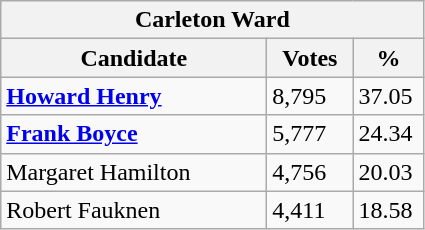<table class="wikitable">
<tr>
<th colspan="3">Carleton Ward</th>
</tr>
<tr>
<th style="width: 170px">Candidate</th>
<th style="width: 50px">Votes</th>
<th style="width: 40px">%</th>
</tr>
<tr>
<td><strong><a href='#'>Howard Henry</a></strong></td>
<td>8,795</td>
<td>37.05</td>
</tr>
<tr>
<td><strong><a href='#'>Frank Boyce</a></strong></td>
<td>5,777</td>
<td>24.34</td>
</tr>
<tr>
<td>Margaret Hamilton</td>
<td>4,756</td>
<td>20.03</td>
</tr>
<tr>
<td>Robert Fauknen</td>
<td>4,411</td>
<td>18.58</td>
</tr>
</table>
